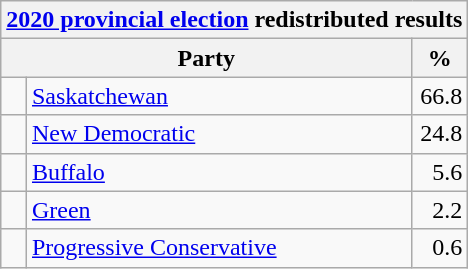<table class="wikitable">
<tr>
<th colspan="4"><a href='#'>2020 provincial election</a> redistributed results</th>
</tr>
<tr>
<th bgcolor="#DDDDFF" width="130px" colspan="2">Party</th>
<th bgcolor="#DDDDFF" width="30px">%</th>
</tr>
<tr>
<td> </td>
<td><a href='#'>Saskatchewan</a></td>
<td align=right>66.8</td>
</tr>
<tr>
<td> </td>
<td><a href='#'>New Democratic</a></td>
<td align=right>24.8</td>
</tr>
<tr>
<td> </td>
<td><a href='#'>Buffalo</a></td>
<td align=right>5.6</td>
</tr>
<tr>
<td> </td>
<td><a href='#'>Green</a></td>
<td align=right>2.2</td>
</tr>
<tr>
<td> </td>
<td><a href='#'>Progressive Conservative</a></td>
<td align=right>0.6</td>
</tr>
</table>
